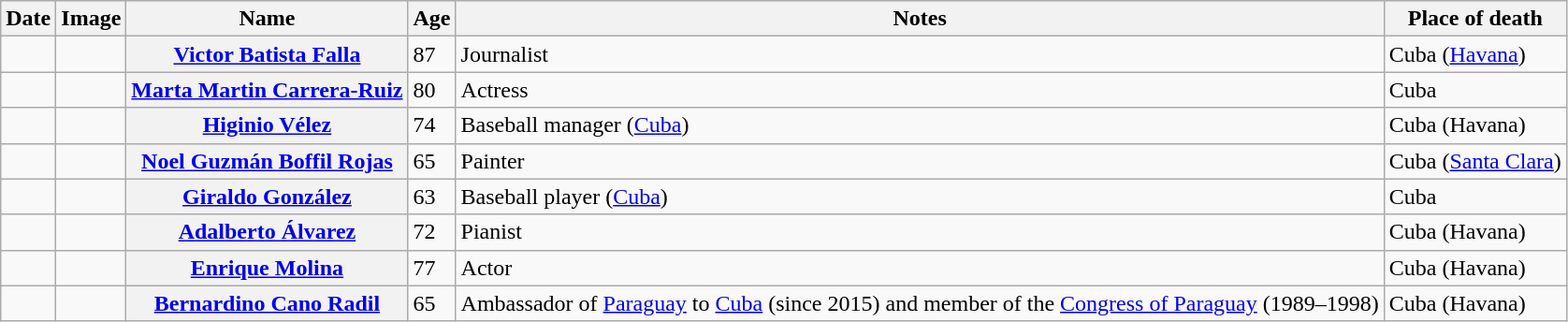<table class="wikitable sortable plainrowheaders">
<tr valign=bottom>
<th scope="col">Date</th>
<th scope="col">Image</th>
<th scope="col">Name</th>
<th scope="col">Age</th>
<th scope="col">Notes</th>
<th scope="col">Place of death</th>
</tr>
<tr>
<td></td>
<td></td>
<th scope="row"><a href='#'>Victor Batista Falla</a></th>
<td>87</td>
<td>Journalist</td>
<td>Cuba (<a href='#'>Havana</a>)</td>
</tr>
<tr>
<td></td>
<td></td>
<th scope="row"><a href='#'>Marta Martin Carrera-Ruiz</a></th>
<td>80</td>
<td>Actress</td>
<td>Cuba</td>
</tr>
<tr>
<td></td>
<td></td>
<th scope="row"><a href='#'>Higinio Vélez</a></th>
<td>74</td>
<td>Baseball manager (<a href='#'>Cuba</a>)</td>
<td>Cuba (Havana)</td>
</tr>
<tr>
<td></td>
<td></td>
<th scope="row"><a href='#'>Noel Guzmán Boffil Rojas</a></th>
<td>65</td>
<td>Painter</td>
<td>Cuba (<a href='#'>Santa Clara</a>)</td>
</tr>
<tr>
<td></td>
<td></td>
<th scope="row"><a href='#'>Giraldo González</a></th>
<td>63</td>
<td>Baseball player (<a href='#'>Cuba</a>)</td>
<td>Cuba</td>
</tr>
<tr>
<td></td>
<td></td>
<th scope="row"><a href='#'>Adalberto Álvarez</a></th>
<td>72</td>
<td>Pianist</td>
<td>Cuba (Havana)</td>
</tr>
<tr>
<td></td>
<td></td>
<th scope="row"><a href='#'>Enrique Molina</a></th>
<td>77</td>
<td>Actor</td>
<td>Cuba (Havana)</td>
</tr>
<tr>
<td></td>
<td></td>
<th scope="row"><a href='#'>Bernardino Cano Radil</a></th>
<td>65</td>
<td>Ambassador of <a href='#'>Paraguay</a> to <a href='#'>Cuba</a> (since 2015) and member of the <a href='#'>Congress of Paraguay</a> (1989–1998)</td>
<td>Cuba (Havana)</td>
</tr>
</table>
